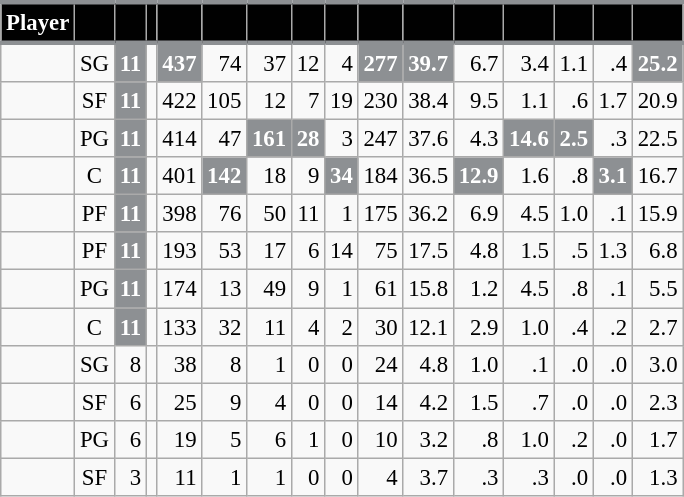<table class="wikitable sortable" style="font-size: 95%; text-align:right;">
<tr>
<th style="background:#010101; color:#FFFFFF; border-top:#8D9093 3px solid; border-bottom:#8D9093 3px solid;">Player</th>
<th style="background:#010101; color:#FFFFFF; border-top:#8D9093 3px solid; border-bottom:#8D9093 3px solid;"></th>
<th style="background:#010101; color:#FFFFFF; border-top:#8D9093 3px solid; border-bottom:#8D9093 3px solid;"></th>
<th style="background:#010101; color:#FFFFFF; border-top:#8D9093 3px solid; border-bottom:#8D9093 3px solid;"></th>
<th style="background:#010101; color:#FFFFFF; border-top:#8D9093 3px solid; border-bottom:#8D9093 3px solid;"></th>
<th style="background:#010101; color:#FFFFFF; border-top:#8D9093 3px solid; border-bottom:#8D9093 3px solid;"></th>
<th style="background:#010101; color:#FFFFFF; border-top:#8D9093 3px solid; border-bottom:#8D9093 3px solid;"></th>
<th style="background:#010101; color:#FFFFFF; border-top:#8D9093 3px solid; border-bottom:#8D9093 3px solid;"></th>
<th style="background:#010101; color:#FFFFFF; border-top:#8D9093 3px solid; border-bottom:#8D9093 3px solid;"></th>
<th style="background:#010101; color:#FFFFFF; border-top:#8D9093 3px solid; border-bottom:#8D9093 3px solid;"></th>
<th style="background:#010101; color:#FFFFFF; border-top:#8D9093 3px solid; border-bottom:#8D9093 3px solid;"></th>
<th style="background:#010101; color:#FFFFFF; border-top:#8D9093 3px solid; border-bottom:#8D9093 3px solid;"></th>
<th style="background:#010101; color:#FFFFFF; border-top:#8D9093 3px solid; border-bottom:#8D9093 3px solid;"></th>
<th style="background:#010101; color:#FFFFFF; border-top:#8D9093 3px solid; border-bottom:#8D9093 3px solid;"></th>
<th style="background:#010101; color:#FFFFFF; border-top:#8D9093 3px solid; border-bottom:#8D9093 3px solid;"></th>
<th style="background:#010101; color:#FFFFFF; border-top:#8D9093 3px solid; border-bottom:#8D9093 3px solid;"></th>
</tr>
<tr>
<td style="text-align:left;"></td>
<td style="text-align:center;">SG</td>
<td style="background:#8D9093; color:#FFFFFF;"><strong>11</strong></td>
<td></td>
<td style="background:#8D9093; color:#FFFFFF;"><strong>437</strong></td>
<td>74</td>
<td>37</td>
<td>12</td>
<td>4</td>
<td style="background:#8D9093; color:#FFFFFF;"><strong>277</strong></td>
<td style="background:#8D9093; color:#FFFFFF;"><strong>39.7</strong></td>
<td>6.7</td>
<td>3.4</td>
<td>1.1</td>
<td>.4</td>
<td style="background:#8D9093; color:#FFFFFF;"><strong>25.2</strong></td>
</tr>
<tr>
<td style="text-align:left;"></td>
<td style="text-align:center;">SF</td>
<td style="background:#8D9093; color:#FFFFFF;"><strong>11</strong></td>
<td></td>
<td>422</td>
<td>105</td>
<td>12</td>
<td>7</td>
<td>19</td>
<td>230</td>
<td>38.4</td>
<td>9.5</td>
<td>1.1</td>
<td>.6</td>
<td>1.7</td>
<td>20.9</td>
</tr>
<tr>
<td style="text-align:left;"></td>
<td style="text-align:center;">PG</td>
<td style="background:#8D9093; color:#FFFFFF;"><strong>11</strong></td>
<td></td>
<td>414</td>
<td>47</td>
<td style="background:#8D9093; color:#FFFFFF;"><strong>161</strong></td>
<td style="background:#8D9093; color:#FFFFFF;"><strong>28</strong></td>
<td>3</td>
<td>247</td>
<td>37.6</td>
<td>4.3</td>
<td style="background:#8D9093; color:#FFFFFF;"><strong>14.6</strong></td>
<td style="background:#8D9093; color:#FFFFFF;"><strong>2.5</strong></td>
<td>.3</td>
<td>22.5</td>
</tr>
<tr>
<td style="text-align:left;"></td>
<td style="text-align:center;">C</td>
<td style="background:#8D9093; color:#FFFFFF;"><strong>11</strong></td>
<td></td>
<td>401</td>
<td style="background:#8D9093; color:#FFFFFF;"><strong>142</strong></td>
<td>18</td>
<td>9</td>
<td style="background:#8D9093; color:#FFFFFF;"><strong>34</strong></td>
<td>184</td>
<td>36.5</td>
<td style="background:#8D9093; color:#FFFFFF;"><strong>12.9</strong></td>
<td>1.6</td>
<td>.8</td>
<td style="background:#8D9093; color:#FFFFFF;"><strong>3.1</strong></td>
<td>16.7</td>
</tr>
<tr>
<td style="text-align:left;"></td>
<td style="text-align:center;">PF</td>
<td style="background:#8D9093; color:#FFFFFF;"><strong>11</strong></td>
<td></td>
<td>398</td>
<td>76</td>
<td>50</td>
<td>11</td>
<td>1</td>
<td>175</td>
<td>36.2</td>
<td>6.9</td>
<td>4.5</td>
<td>1.0</td>
<td>.1</td>
<td>15.9</td>
</tr>
<tr>
<td style="text-align:left;"></td>
<td style="text-align:center;">PF</td>
<td style="background:#8D9093; color:#FFFFFF;"><strong>11</strong></td>
<td></td>
<td>193</td>
<td>53</td>
<td>17</td>
<td>6</td>
<td>14</td>
<td>75</td>
<td>17.5</td>
<td>4.8</td>
<td>1.5</td>
<td>.5</td>
<td>1.3</td>
<td>6.8</td>
</tr>
<tr>
<td style="text-align:left;"></td>
<td style="text-align:center;">PG</td>
<td style="background:#8D9093; color:#FFFFFF;"><strong>11</strong></td>
<td></td>
<td>174</td>
<td>13</td>
<td>49</td>
<td>9</td>
<td>1</td>
<td>61</td>
<td>15.8</td>
<td>1.2</td>
<td>4.5</td>
<td>.8</td>
<td>.1</td>
<td>5.5</td>
</tr>
<tr>
<td style="text-align:left;"></td>
<td style="text-align:center;">C</td>
<td style="background:#8D9093; color:#FFFFFF;"><strong>11</strong></td>
<td></td>
<td>133</td>
<td>32</td>
<td>11</td>
<td>4</td>
<td>2</td>
<td>30</td>
<td>12.1</td>
<td>2.9</td>
<td>1.0</td>
<td>.4</td>
<td>.2</td>
<td>2.7</td>
</tr>
<tr>
<td style="text-align:left;"></td>
<td style="text-align:center;">SG</td>
<td>8</td>
<td></td>
<td>38</td>
<td>8</td>
<td>1</td>
<td>0</td>
<td>0</td>
<td>24</td>
<td>4.8</td>
<td>1.0</td>
<td>.1</td>
<td>.0</td>
<td>.0</td>
<td>3.0</td>
</tr>
<tr>
<td style="text-align:left;"></td>
<td style="text-align:center;">SF</td>
<td>6</td>
<td></td>
<td>25</td>
<td>9</td>
<td>4</td>
<td>0</td>
<td>0</td>
<td>14</td>
<td>4.2</td>
<td>1.5</td>
<td>.7</td>
<td>.0</td>
<td>.0</td>
<td>2.3</td>
</tr>
<tr>
<td style="text-align:left;"></td>
<td style="text-align:center;">PG</td>
<td>6</td>
<td></td>
<td>19</td>
<td>5</td>
<td>6</td>
<td>1</td>
<td>0</td>
<td>10</td>
<td>3.2</td>
<td>.8</td>
<td>1.0</td>
<td>.2</td>
<td>.0</td>
<td>1.7</td>
</tr>
<tr>
<td style="text-align:left;"></td>
<td style="text-align:center;">SF</td>
<td>3</td>
<td></td>
<td>11</td>
<td>1</td>
<td>1</td>
<td>0</td>
<td>0</td>
<td>4</td>
<td>3.7</td>
<td>.3</td>
<td>.3</td>
<td>.0</td>
<td>.0</td>
<td>1.3</td>
</tr>
</table>
